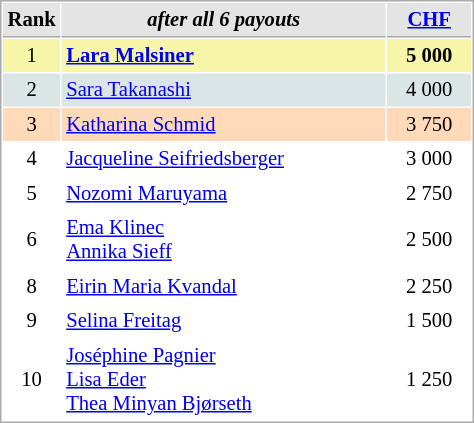<table cellspacing="1" cellpadding="3" style="border:1px solid #AAAAAA;font-size:86%">
<tr style="background-color: #E4E4E4;">
<th style="border-bottom:1px solid #AAAAAA; width: 10px;">Rank</th>
<th style="border-bottom:1px solid #AAAAAA; width: 210px;"><em>after all 6 payouts</em></th>
<th style="border-bottom:1px solid #AAAAAA; width: 50px;"><a href='#'>CHF</a></th>
</tr>
<tr style="background:#f7f6a8;">
<td align=center>1</td>
<td> <strong><a href='#'>Lara Malsiner</a></strong></td>
<td align=center><strong>5 000</strong></td>
</tr>
<tr style="background:#dce5e5;">
<td align=center>2</td>
<td> <a href='#'>Sara Takanashi</a></td>
<td align=center>4 000</td>
</tr>
<tr style="background:#ffdab9;">
<td align=center>3</td>
<td> <a href='#'>Katharina Schmid</a></td>
<td align=center>3 750</td>
</tr>
<tr>
<td align=center>4</td>
<td> <a href='#'>Jacqueline Seifriedsberger</a></td>
<td align=center>3 000</td>
</tr>
<tr>
<td align=center>5</td>
<td> <a href='#'>Nozomi Maruyama</a></td>
<td align=center>2 750</td>
</tr>
<tr>
<td align=center>6</td>
<td> <a href='#'>Ema Klinec</a><br> <a href='#'>Annika Sieff</a></td>
<td align=center>2 500</td>
</tr>
<tr>
<td align=center>8</td>
<td> <a href='#'>Eirin Maria Kvandal</a></td>
<td align=center>2 250</td>
</tr>
<tr>
<td align=center>9</td>
<td> <a href='#'>Selina Freitag</a></td>
<td align=center>1 500</td>
</tr>
<tr>
<td align=center>10</td>
<td> <a href='#'>Joséphine Pagnier</a><br> <a href='#'>Lisa Eder</a><br> <a href='#'>Thea Minyan Bjørseth</a></td>
<td align=center>1 250</td>
</tr>
</table>
